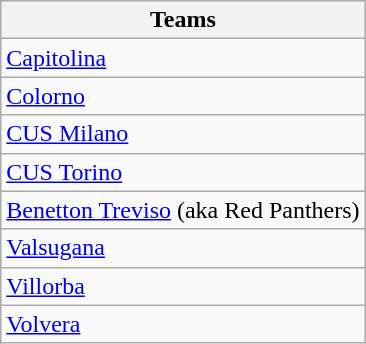<table class="wikitable">
<tr align=centre>
<th>Teams</th>
</tr>
<tr>
<td><a href='#'>Capitolina</a></td>
</tr>
<tr>
<td><a href='#'>Colorno</a></td>
</tr>
<tr>
<td><a href='#'>CUS Milano</a></td>
</tr>
<tr>
<td><a href='#'>CUS Torino</a></td>
</tr>
<tr>
<td><a href='#'>Benetton Treviso</a> (aka Red Panthers)</td>
</tr>
<tr>
<td><a href='#'>Valsugana</a></td>
</tr>
<tr>
<td><a href='#'>Villorba</a></td>
</tr>
<tr>
<td><a href='#'>Volvera</a></td>
</tr>
</table>
